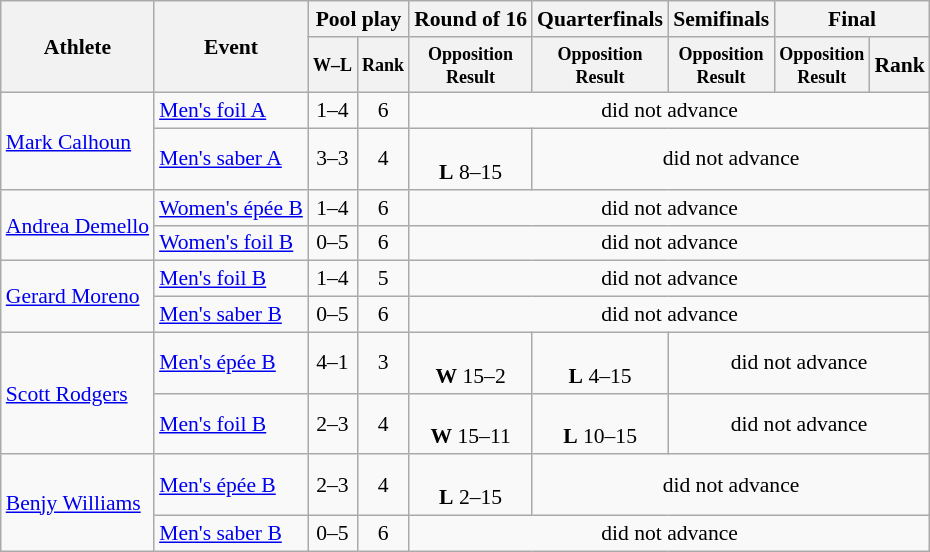<table class="wikitable" style="font-size:90%">
<tr>
<th rowspan="2">Athlete</th>
<th rowspan="2">Event</th>
<th colspan="2">Pool play</th>
<th>Round of 16</th>
<th>Quarterfinals</th>
<th>Semifinals</th>
<th colspan="2">Final</th>
</tr>
<tr>
<th style="line-height:1em"><small>W–L</small></th>
<th style="line-height:1em"><small>Rank</small></th>
<th style="line-height:1em"><small>Opposition<br>Result</small></th>
<th style="line-height:1em"><small>Opposition<br>Result</small></th>
<th style="line-height:1em"><small>Opposition<br>Result</small></th>
<th style="line-height:1em"><small>Opposition<br>Result</small></th>
<th style="line-height:1em">Rank</th>
</tr>
<tr>
<td rowspan="2"><a href='#'>Mark Calhoun</a></td>
<td><a href='#'>Men's foil A</a></td>
<td align="center">1–4</td>
<td align="center">6</td>
<td align="center" colspan="5">did not advance</td>
</tr>
<tr>
<td><a href='#'>Men's saber A</a></td>
<td align="center">3–3</td>
<td align="center">4</td>
<td align="center"><br><strong>L</strong> 8–15</td>
<td align="center" colspan="4">did not advance</td>
</tr>
<tr>
<td rowspan="2"><a href='#'>Andrea Demello</a></td>
<td><a href='#'>Women's épée B</a></td>
<td align="center">1–4</td>
<td align="center">6</td>
<td align="center" colspan="5">did not advance</td>
</tr>
<tr>
<td><a href='#'>Women's foil B</a></td>
<td align="center">0–5</td>
<td align="center">6</td>
<td align="center" colspan="5">did not advance</td>
</tr>
<tr>
<td rowspan="2"><a href='#'>Gerard Moreno</a></td>
<td><a href='#'>Men's foil B</a></td>
<td align="center">1–4</td>
<td align="center">5</td>
<td align="center" colspan="5">did not advance</td>
</tr>
<tr>
<td><a href='#'>Men's saber B</a></td>
<td align="center">0–5</td>
<td align="center">6</td>
<td align="center" colspan="5">did not advance</td>
</tr>
<tr>
<td rowspan="2"><a href='#'>Scott Rodgers</a></td>
<td><a href='#'>Men's épée B</a></td>
<td align="center">4–1</td>
<td align="center">3</td>
<td align="center"><br><strong>W</strong> 15–2</td>
<td align="center"><br><strong>L</strong> 4–15</td>
<td align="center" colspan="3">did not advance</td>
</tr>
<tr>
<td><a href='#'>Men's foil B</a></td>
<td align="center">2–3</td>
<td align="center">4</td>
<td align="center"><br><strong>W</strong> 15–11</td>
<td align="center"><br><strong>L</strong> 10–15</td>
<td align="center" colspan="3">did not advance</td>
</tr>
<tr>
<td rowspan="2"><a href='#'>Benjy Williams</a></td>
<td><a href='#'>Men's épée B</a></td>
<td align="center">2–3</td>
<td align="center">4</td>
<td align="center"><br><strong>L</strong> 2–15</td>
<td align="center" colspan="4">did not advance</td>
</tr>
<tr>
<td><a href='#'>Men's saber B</a></td>
<td align="center">0–5</td>
<td align="center">6</td>
<td align="center" colspan="5">did not advance</td>
</tr>
</table>
